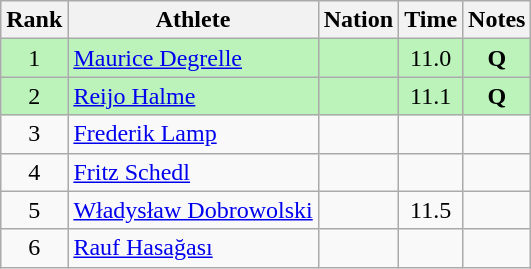<table class="wikitable sortable" style="text-align:center">
<tr>
<th>Rank</th>
<th>Athlete</th>
<th>Nation</th>
<th>Time</th>
<th>Notes</th>
</tr>
<tr bgcolor=bbf3bb>
<td>1</td>
<td align="left"><a href='#'>Maurice Degrelle</a></td>
<td align="left"></td>
<td>11.0</td>
<td><strong>Q</strong></td>
</tr>
<tr bgcolor=bbf3bb>
<td>2</td>
<td align="left"><a href='#'>Reijo Halme</a></td>
<td align="left"></td>
<td>11.1</td>
<td><strong>Q</strong></td>
</tr>
<tr>
<td>3</td>
<td align="left"><a href='#'>Frederik Lamp</a></td>
<td align="left"></td>
<td></td>
<td></td>
</tr>
<tr>
<td>4</td>
<td align="left"><a href='#'>Fritz Schedl</a></td>
<td align="left"></td>
<td></td>
<td></td>
</tr>
<tr>
<td>5</td>
<td align="left"><a href='#'>Władysław Dobrowolski</a></td>
<td align="left"></td>
<td>11.5</td>
<td></td>
</tr>
<tr>
<td>6</td>
<td align="left"><a href='#'>Rauf Hasağası</a></td>
<td align="left"></td>
<td></td>
<td></td>
</tr>
</table>
